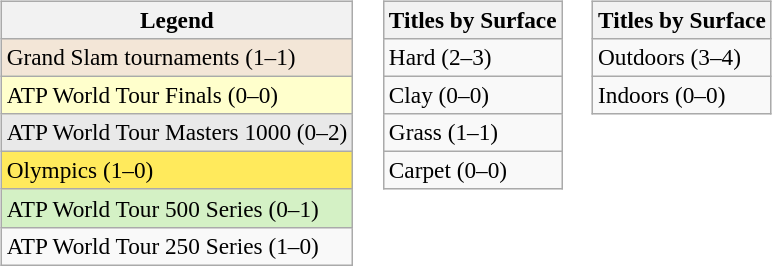<table>
<tr valign=top>
<td><br><table class=wikitable style=font-size:97%>
<tr>
<th>Legend</th>
</tr>
<tr bgcolor=f3e6d7>
<td>Grand Slam tournaments (1–1)</td>
</tr>
<tr bgcolor=ffffcc>
<td>ATP World Tour Finals (0–0)</td>
</tr>
<tr bgcolor=e9e9e9>
<td>ATP World Tour Masters 1000 (0–2)</td>
</tr>
<tr bgcolor=ffea5c>
<td>Olympics (1–0)</td>
</tr>
<tr bgcolor=d4f1c5>
<td>ATP World Tour 500 Series (0–1)</td>
</tr>
<tr>
<td>ATP World Tour 250 Series (1–0)</td>
</tr>
</table>
</td>
<td><br><table class=wikitable style=font-size:97%>
<tr>
<th>Titles by Surface</th>
</tr>
<tr>
<td>Hard (2–3)</td>
</tr>
<tr>
<td>Clay (0–0)</td>
</tr>
<tr>
<td>Grass (1–1)</td>
</tr>
<tr>
<td>Carpet (0–0)</td>
</tr>
</table>
</td>
<td><br><table class=wikitable style=font-size:97%>
<tr>
<th>Titles by Surface</th>
</tr>
<tr>
<td>Outdoors (3–4)</td>
</tr>
<tr>
<td>Indoors (0–0)</td>
</tr>
</table>
</td>
</tr>
</table>
